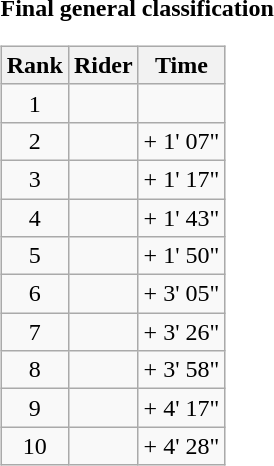<table>
<tr>
<td><strong>Final general classification</strong><br><table class="wikitable">
<tr>
<th scope="col">Rank</th>
<th scope="col">Rider</th>
<th scope="col">Time</th>
</tr>
<tr>
<td style="text-align:center;">1</td>
<td></td>
<td style="text-align:right;"></td>
</tr>
<tr>
<td style="text-align:center;">2</td>
<td></td>
<td style="text-align:right;">+ 1' 07"</td>
</tr>
<tr>
<td style="text-align:center;">3</td>
<td></td>
<td style="text-align:right;">+ 1' 17"</td>
</tr>
<tr>
<td style="text-align:center;">4</td>
<td></td>
<td style="text-align:right;">+ 1' 43"</td>
</tr>
<tr>
<td style="text-align:center;">5</td>
<td></td>
<td style="text-align:right;">+ 1' 50"</td>
</tr>
<tr>
<td style="text-align:center;">6</td>
<td></td>
<td style="text-align:right;">+ 3' 05"</td>
</tr>
<tr>
<td style="text-align:center;">7</td>
<td></td>
<td style="text-align:right;">+ 3' 26"</td>
</tr>
<tr>
<td style="text-align:center;">8</td>
<td></td>
<td style="text-align:right;">+ 3' 58"</td>
</tr>
<tr>
<td style="text-align:center;">9</td>
<td></td>
<td style="text-align:right;">+ 4' 17"</td>
</tr>
<tr>
<td style="text-align:center;">10</td>
<td></td>
<td style="text-align:right;">+ 4' 28"</td>
</tr>
</table>
</td>
</tr>
</table>
